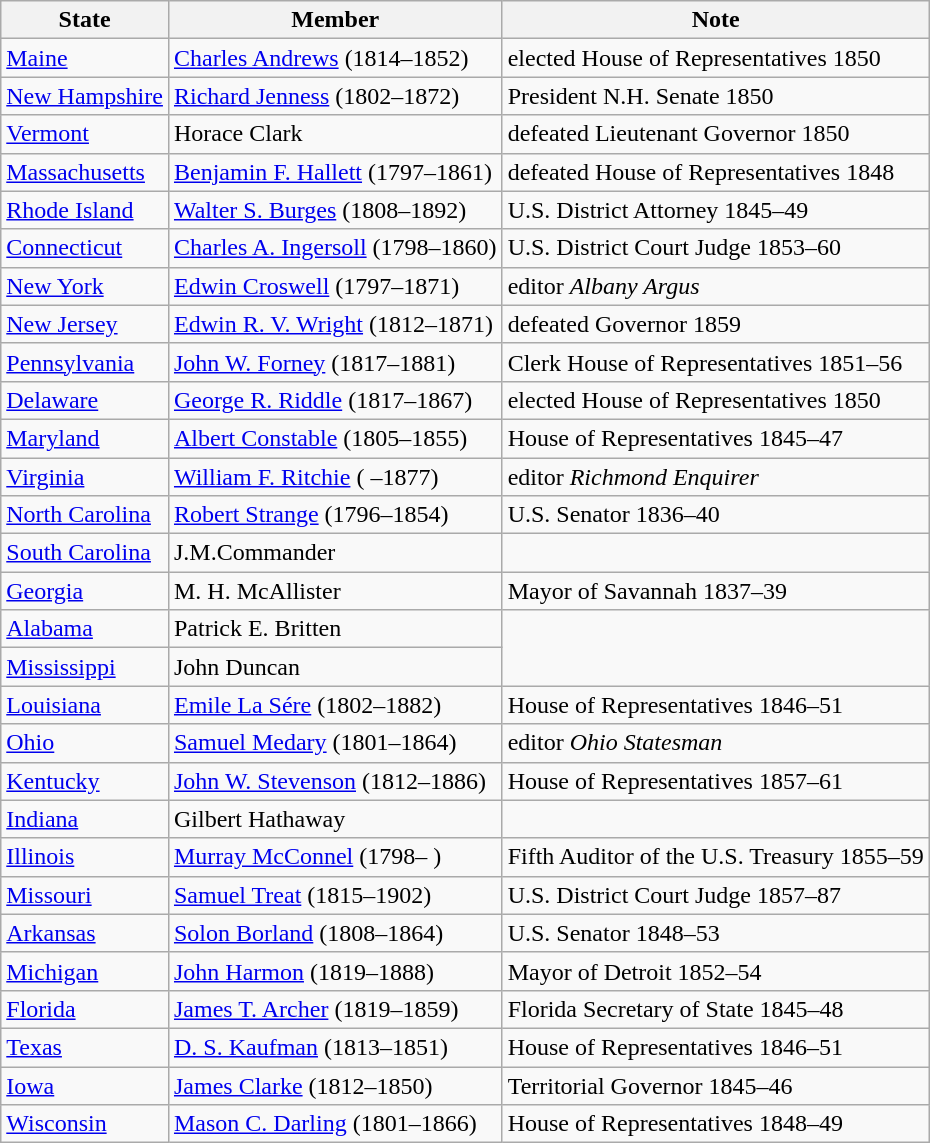<table class="wikitable">
<tr>
<th>State</th>
<th>Member</th>
<th>Note</th>
</tr>
<tr>
<td><a href='#'>Maine</a></td>
<td><a href='#'>Charles Andrews</a> (1814–1852)</td>
<td>elected House of Representatives 1850</td>
</tr>
<tr>
<td><a href='#'>New Hampshire</a></td>
<td><a href='#'>Richard Jenness</a> (1802–1872)</td>
<td>President N.H. Senate 1850</td>
</tr>
<tr>
<td><a href='#'>Vermont</a></td>
<td>Horace  Clark</td>
<td>defeated Lieutenant Governor 1850</td>
</tr>
<tr>
<td><a href='#'>Massachusetts</a></td>
<td><a href='#'>Benjamin F. Hallett</a> (1797–1861)</td>
<td>defeated House of Representatives 1848</td>
</tr>
<tr>
<td><a href='#'>Rhode Island</a></td>
<td><a href='#'>Walter S. Burges</a> (1808–1892)</td>
<td>U.S. District Attorney 1845–49</td>
</tr>
<tr>
<td><a href='#'>Connecticut</a></td>
<td><a href='#'>Charles A. Ingersoll</a> (1798–1860)</td>
<td>U.S. District Court Judge 1853–60</td>
</tr>
<tr>
<td><a href='#'>New York</a></td>
<td><a href='#'>Edwin Croswell</a> (1797–1871)</td>
<td>editor <em>Albany Argus</em></td>
</tr>
<tr>
<td><a href='#'>New Jersey</a></td>
<td><a href='#'>Edwin R. V. Wright</a> (1812–1871)</td>
<td>defeated Governor 1859</td>
</tr>
<tr>
<td><a href='#'>Pennsylvania</a></td>
<td><a href='#'>John W. Forney</a> (1817–1881)</td>
<td>Clerk House of Representatives 1851–56</td>
</tr>
<tr>
<td><a href='#'>Delaware</a></td>
<td><a href='#'>George R. Riddle</a> (1817–1867)</td>
<td>elected House of Representatives 1850</td>
</tr>
<tr>
<td><a href='#'>Maryland</a></td>
<td><a href='#'>Albert Constable</a> (1805–1855)</td>
<td>House of Representatives 1845–47</td>
</tr>
<tr>
<td><a href='#'>Virginia</a></td>
<td><a href='#'>William F. Ritchie</a> ( –1877)</td>
<td>editor <em>Richmond Enquirer</em></td>
</tr>
<tr>
<td><a href='#'>North Carolina</a></td>
<td><a href='#'>Robert Strange</a> (1796–1854)</td>
<td>U.S. Senator 1836–40</td>
</tr>
<tr>
<td><a href='#'>South Carolina</a></td>
<td>J.M.Commander</td>
</tr>
<tr>
<td><a href='#'>Georgia</a></td>
<td>M. H. McAllister</td>
<td>Mayor of Savannah 1837–39</td>
</tr>
<tr>
<td><a href='#'>Alabama</a></td>
<td>Patrick E. Britten</td>
</tr>
<tr>
<td><a href='#'>Mississippi</a></td>
<td>John Duncan</td>
</tr>
<tr>
<td><a href='#'>Louisiana</a></td>
<td><a href='#'>Emile La Sére</a> (1802–1882)</td>
<td>House of Representatives 1846–51</td>
</tr>
<tr>
<td><a href='#'>Ohio</a></td>
<td><a href='#'>Samuel Medary</a> (1801–1864)</td>
<td>editor <em>Ohio Statesman</em></td>
</tr>
<tr>
<td><a href='#'>Kentucky</a></td>
<td><a href='#'>John W. Stevenson</a>  (1812–1886)</td>
<td>House of Representatives 1857–61</td>
</tr>
<tr>
<td><a href='#'>Indiana</a></td>
<td>Gilbert Hathaway</td>
</tr>
<tr>
<td><a href='#'>Illinois</a></td>
<td><a href='#'>Murray McConnel</a> (1798– )</td>
<td>Fifth Auditor of the U.S. Treasury 1855–59</td>
</tr>
<tr>
<td><a href='#'>Missouri</a></td>
<td><a href='#'>Samuel Treat</a> (1815–1902)</td>
<td>U.S. District Court Judge 1857–87</td>
</tr>
<tr>
<td><a href='#'>Arkansas</a></td>
<td><a href='#'>Solon Borland</a> (1808–1864)</td>
<td>U.S. Senator 1848–53</td>
</tr>
<tr>
<td><a href='#'>Michigan</a></td>
<td><a href='#'>John Harmon</a> (1819–1888)</td>
<td>Mayor of Detroit 1852–54</td>
</tr>
<tr>
<td><a href='#'>Florida</a></td>
<td><a href='#'>James T. Archer</a> (1819–1859)</td>
<td>Florida Secretary of State 1845–48</td>
</tr>
<tr>
<td><a href='#'>Texas</a></td>
<td><a href='#'>D. S. Kaufman</a> (1813–1851)</td>
<td>House of Representatives 1846–51</td>
</tr>
<tr>
<td><a href='#'>Iowa</a></td>
<td><a href='#'>James Clarke</a> (1812–1850)</td>
<td>Territorial Governor 1845–46</td>
</tr>
<tr>
<td><a href='#'>Wisconsin</a></td>
<td><a href='#'>Mason C. Darling</a> (1801–1866)</td>
<td>House of Representatives 1848–49</td>
</tr>
</table>
